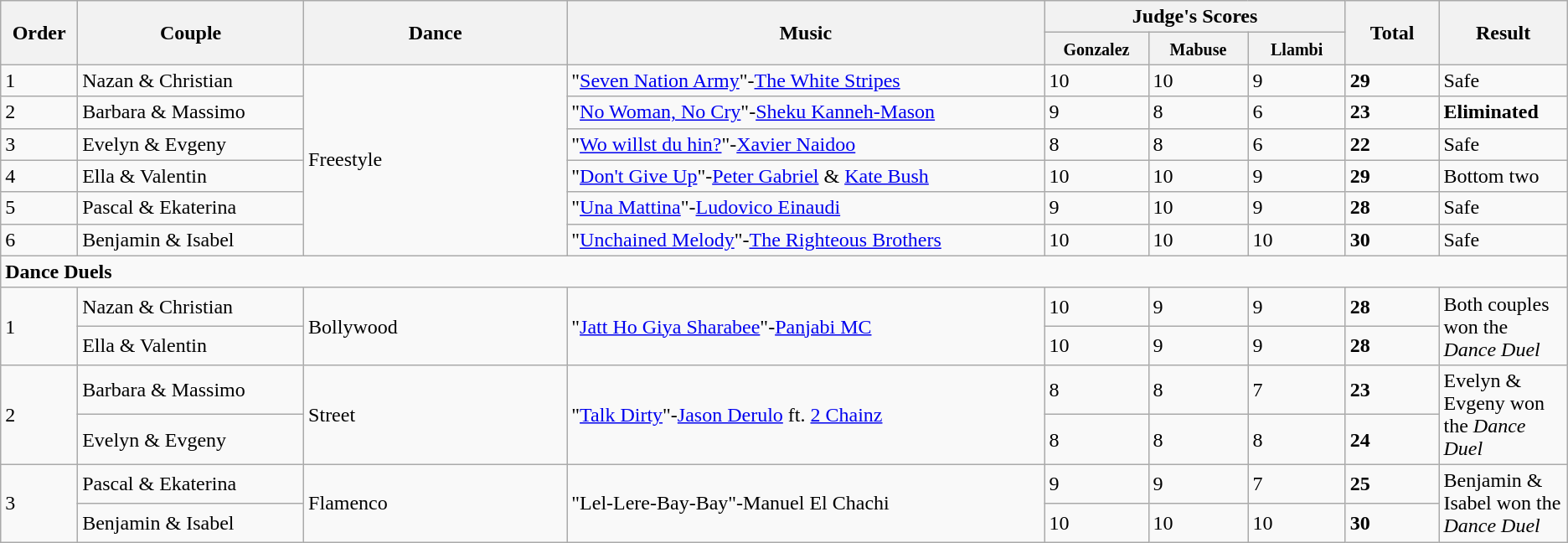<table class="wikitable sortable center">
<tr>
<th rowspan="2" style="width: 4em">Order</th>
<th rowspan="2" style="width: 17em">Couple</th>
<th rowspan="2" style="width: 20em">Dance</th>
<th rowspan="2" style="width: 40em">Music</th>
<th colspan="3">Judge's Scores</th>
<th rowspan="2" style="width: 6em">Total</th>
<th rowspan="2" style="width: 7em">Result</th>
</tr>
<tr>
<th style="width: 6em"><small>Gonzalez</small></th>
<th style="width: 6em"><small>Mabuse</small></th>
<th style="width: 6em"><small>Llambi</small></th>
</tr>
<tr>
<td>1</td>
<td>Nazan & Christian</td>
<td rowspan="6">Freestyle</td>
<td>"<a href='#'>Seven Nation Army</a>"-<a href='#'>The White Stripes</a></td>
<td>10</td>
<td>10</td>
<td>9</td>
<td><strong>29</strong></td>
<td>Safe</td>
</tr>
<tr>
<td>2</td>
<td>Barbara & Massimo</td>
<td>"<a href='#'>No Woman, No Cry</a>"-<a href='#'>Sheku Kanneh-Mason</a></td>
<td>9</td>
<td>8</td>
<td>6</td>
<td><strong>23</strong></td>
<td><strong>Eliminated</strong></td>
</tr>
<tr>
<td>3</td>
<td>Evelyn & Evgeny</td>
<td>"<a href='#'>Wo willst du hin?</a>"-<a href='#'>Xavier Naidoo</a></td>
<td>8</td>
<td>8</td>
<td>6</td>
<td><strong>22</strong></td>
<td>Safe</td>
</tr>
<tr>
<td>4</td>
<td>Ella & Valentin</td>
<td>"<a href='#'>Don't Give Up</a>"-<a href='#'>Peter Gabriel</a> & <a href='#'>Kate Bush</a></td>
<td>10</td>
<td>10</td>
<td>9</td>
<td><strong>29</strong></td>
<td>Bottom two</td>
</tr>
<tr>
<td>5</td>
<td>Pascal & Ekaterina</td>
<td>"<a href='#'>Una Mattina</a>"-<a href='#'>Ludovico Einaudi</a></td>
<td>9</td>
<td>10</td>
<td>9</td>
<td><strong>28</strong></td>
<td>Safe</td>
</tr>
<tr>
<td>6</td>
<td>Benjamin & Isabel</td>
<td>"<a href='#'>Unchained Melody</a>"-<a href='#'>The Righteous Brothers</a></td>
<td>10</td>
<td>10</td>
<td>10</td>
<td><strong>30</strong></td>
<td>Safe</td>
</tr>
<tr>
<td colspan="9"><strong>Dance Duels</strong></td>
</tr>
<tr>
<td rowspan="2">1</td>
<td>Nazan & Christian</td>
<td rowspan="2">Bollywood</td>
<td rowspan="2">"<a href='#'>Jatt Ho Giya Sharabee</a>"-<a href='#'>Panjabi MC</a></td>
<td>10</td>
<td>9</td>
<td>9</td>
<td><strong>28</strong></td>
<td rowspan="2">Both couples won the <em>Dance Duel</em></td>
</tr>
<tr>
<td>Ella & Valentin</td>
<td>10</td>
<td>9</td>
<td>9</td>
<td><strong>28</strong></td>
</tr>
<tr>
<td rowspan="2">2</td>
<td>Barbara & Massimo</td>
<td rowspan="2">Street</td>
<td rowspan="2">"<a href='#'>Talk Dirty</a>"-<a href='#'>Jason Derulo</a> ft. <a href='#'>2 Chainz</a></td>
<td>8</td>
<td>8</td>
<td>7</td>
<td><strong>23</strong></td>
<td rowspan="2">Evelyn & Evgeny won the <em>Dance Duel</em></td>
</tr>
<tr>
<td>Evelyn & Evgeny</td>
<td>8</td>
<td>8</td>
<td>8</td>
<td><strong>24</strong></td>
</tr>
<tr>
<td rowspan="2">3</td>
<td>Pascal & Ekaterina</td>
<td rowspan="2">Flamenco</td>
<td rowspan="2">"Lel-Lere-Bay-Bay"-Manuel El Chachi</td>
<td>9</td>
<td>9</td>
<td>7</td>
<td><strong>25</strong></td>
<td rowspan="2">Benjamin & Isabel won the <em>Dance Duel</em></td>
</tr>
<tr>
<td>Benjamin & Isabel</td>
<td>10</td>
<td>10</td>
<td>10</td>
<td><strong>30</strong></td>
</tr>
</table>
